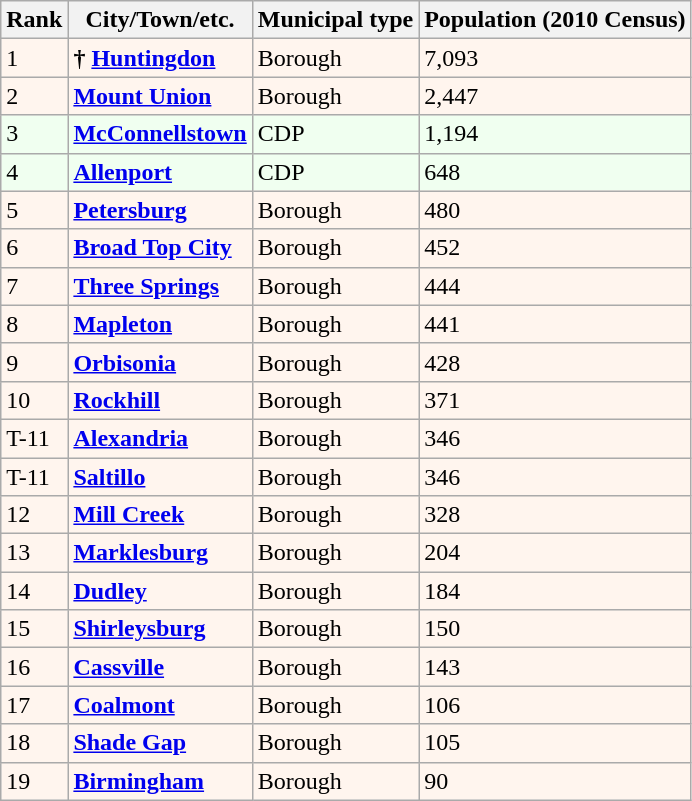<table class="wikitable sortable">
<tr>
<th>Rank</th>
<th>City/Town/etc.</th>
<th>Municipal type</th>
<th>Population (2010 Census)</th>
</tr>
<tr style="background-color:#FFF5EE;">
<td>1</td>
<td><strong>†</strong> <strong><a href='#'>Huntingdon</a></strong></td>
<td>Borough</td>
<td>7,093</td>
</tr>
<tr style="background-color:#FFF5EE;">
<td>2</td>
<td><strong><a href='#'>Mount Union</a></strong></td>
<td>Borough</td>
<td>2,447</td>
</tr>
<tr style="background-color:#F0FFF0;">
<td>3</td>
<td><strong><a href='#'>McConnellstown</a></strong></td>
<td>CDP</td>
<td>1,194</td>
</tr>
<tr style="background-color:#F0FFF0;">
<td>4</td>
<td><strong><a href='#'>Allenport</a></strong></td>
<td>CDP</td>
<td>648</td>
</tr>
<tr style="background-color:#FFF5EE;">
<td>5</td>
<td><strong><a href='#'>Petersburg</a></strong></td>
<td>Borough</td>
<td>480</td>
</tr>
<tr style="background-color:#FFF5EE;">
<td>6</td>
<td><strong><a href='#'>Broad Top City</a></strong></td>
<td>Borough</td>
<td>452</td>
</tr>
<tr style="background-color:#FFF5EE;">
<td>7</td>
<td><strong><a href='#'>Three Springs</a></strong></td>
<td>Borough</td>
<td>444</td>
</tr>
<tr style="background-color:#FFF5EE;">
<td>8</td>
<td><strong><a href='#'>Mapleton</a></strong></td>
<td>Borough</td>
<td>441</td>
</tr>
<tr style="background-color:#FFF5EE;">
<td>9</td>
<td><strong><a href='#'>Orbisonia</a></strong></td>
<td>Borough</td>
<td>428</td>
</tr>
<tr style="background-color:#FFF5EE;">
<td>10</td>
<td><strong><a href='#'>Rockhill</a></strong></td>
<td>Borough</td>
<td>371</td>
</tr>
<tr style="background-color:#FFF5EE;">
<td>T-11</td>
<td><strong><a href='#'>Alexandria</a></strong></td>
<td>Borough</td>
<td>346</td>
</tr>
<tr style="background-color:#FFF5EE;">
<td>T-11</td>
<td><strong><a href='#'>Saltillo</a></strong></td>
<td>Borough</td>
<td>346</td>
</tr>
<tr style="background-color:#FFF5EE;">
<td>12</td>
<td><strong><a href='#'>Mill Creek</a></strong></td>
<td>Borough</td>
<td>328</td>
</tr>
<tr style="background-color:#FFF5EE;">
<td>13</td>
<td><strong><a href='#'>Marklesburg</a></strong></td>
<td>Borough</td>
<td>204</td>
</tr>
<tr style="background-color:#FFF5EE;">
<td>14</td>
<td><strong><a href='#'>Dudley</a></strong></td>
<td>Borough</td>
<td>184</td>
</tr>
<tr style="background-color:#FFF5EE;">
<td>15</td>
<td><strong><a href='#'>Shirleysburg</a></strong></td>
<td>Borough</td>
<td>150</td>
</tr>
<tr style="background-color:#FFF5EE;">
<td>16</td>
<td><strong><a href='#'>Cassville</a></strong></td>
<td>Borough</td>
<td>143</td>
</tr>
<tr style="background-color:#FFF5EE;">
<td>17</td>
<td><strong><a href='#'>Coalmont</a></strong></td>
<td>Borough</td>
<td>106</td>
</tr>
<tr style="background-color:#FFF5EE;">
<td>18</td>
<td><strong><a href='#'>Shade Gap</a></strong></td>
<td>Borough</td>
<td>105</td>
</tr>
<tr style="background-color:#FFF5EE;">
<td>19</td>
<td><strong><a href='#'>Birmingham</a></strong></td>
<td>Borough</td>
<td>90</td>
</tr>
</table>
